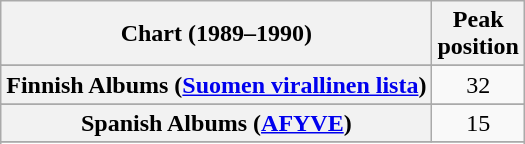<table class="wikitable sortable plainrowheaders">
<tr>
<th scope="col">Chart (1989–1990)</th>
<th scope="col">Peak<br>position</th>
</tr>
<tr>
</tr>
<tr>
</tr>
<tr>
</tr>
<tr>
</tr>
<tr>
<th scope="row">Finnish Albums (<a href='#'>Suomen virallinen lista</a>)</th>
<td align="center">32</td>
</tr>
<tr>
</tr>
<tr>
</tr>
<tr>
</tr>
<tr>
<th scope="row">Spanish Albums (<a href='#'>AFYVE</a>)</th>
<td align="center">15</td>
</tr>
<tr>
</tr>
<tr>
</tr>
<tr>
</tr>
<tr>
</tr>
</table>
